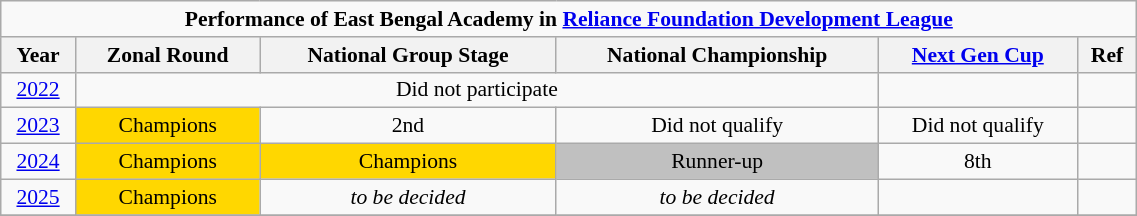<table class="wikitable sortable" style="text-align:center; font-size:90%; width:60%;">
<tr>
<td colspan="14"><strong>Performance of East Bengal Academy in <a href='#'>Reliance Foundation Development League</a></strong></td>
</tr>
<tr>
<th style="text-align:center; width:"5%";">Year</th>
<th style="text-align:center; width:"15%";">Zonal Round</th>
<th style="text-align:center; width:"15%";">National Group Stage</th>
<th style="text-align:center; width:"15%";">National Championship</th>
<th style="text-align:center; width:"15%";"><a href='#'>Next Gen Cup</a></th>
<th style="text-align:center; width:"5%";">Ref</th>
</tr>
<tr>
<td><a href='#'>2022</a></td>
<td colspan=3>Did not participate</td>
<td></td>
<td></td>
</tr>
<tr>
<td><a href='#'>2023</a></td>
<td bgcolor=gold>Champions</td>
<td>2nd</td>
<td>Did not qualify</td>
<td>Did not qualify</td>
<td></td>
</tr>
<tr>
<td><a href='#'>2024</a></td>
<td bgcolor=gold>Champions</td>
<td bgcolor=gold>Champions</td>
<td bgcolor=silver>Runner-up</td>
<td>8th</td>
<td></td>
</tr>
<tr>
<td><a href='#'>2025</a></td>
<td bgcolor=gold>Champions</td>
<td><em>to be decided</em></td>
<td><em>to be decided</em></td>
<td></td>
<td></td>
</tr>
<tr>
</tr>
</table>
